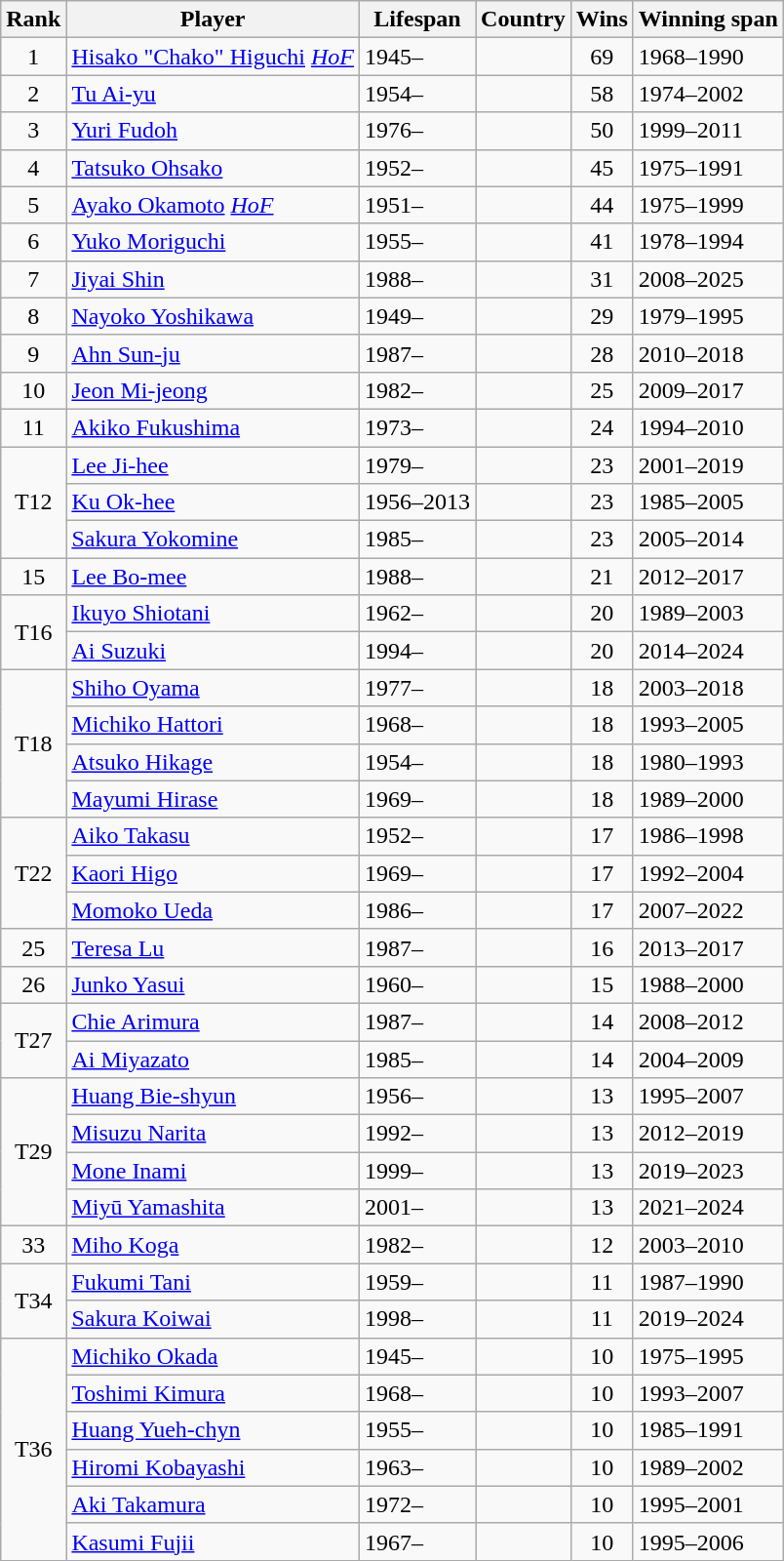<table class="wikitable sortable">
<tr>
<th>Rank</th>
<th>Player</th>
<th>Lifespan</th>
<th>Country</th>
<th>Wins</th>
<th>Winning span</th>
</tr>
<tr>
<td align=center>1</td>
<td><a href='#'>Hisako "Chako" Higuchi</a> <em><a href='#'><span>HoF</span></a></em></td>
<td>1945–</td>
<td></td>
<td align=center>69</td>
<td>1968–1990</td>
</tr>
<tr>
<td align=center>2</td>
<td><a href='#'>Tu Ai-yu</a></td>
<td>1954–</td>
<td></td>
<td align=center>58</td>
<td>1974–2002</td>
</tr>
<tr>
<td align=center>3</td>
<td><a href='#'>Yuri Fudoh</a></td>
<td>1976–</td>
<td></td>
<td align=center>50</td>
<td>1999–2011</td>
</tr>
<tr>
<td align=center>4</td>
<td><a href='#'>Tatsuko Ohsako</a></td>
<td>1952–</td>
<td></td>
<td align=center>45</td>
<td>1975–1991</td>
</tr>
<tr>
<td align=center>5</td>
<td><a href='#'>Ayako Okamoto</a> <em><a href='#'><span>HoF</span></a></em></td>
<td>1951–</td>
<td></td>
<td align=center>44</td>
<td>1975–1999</td>
</tr>
<tr>
<td align=center>6</td>
<td><a href='#'>Yuko Moriguchi</a></td>
<td>1955–</td>
<td></td>
<td align=center>41</td>
<td>1978–1994</td>
</tr>
<tr>
<td align=center>7</td>
<td><a href='#'>Jiyai Shin</a></td>
<td>1988–</td>
<td></td>
<td align=center>31</td>
<td>2008–2025</td>
</tr>
<tr>
<td align=center>8</td>
<td><a href='#'>Nayoko Yoshikawa</a></td>
<td>1949–</td>
<td></td>
<td align=center>29</td>
<td>1979–1995</td>
</tr>
<tr>
<td align=center>9</td>
<td><a href='#'>Ahn Sun-ju</a></td>
<td>1987–</td>
<td></td>
<td align=center>28</td>
<td>2010–2018</td>
</tr>
<tr>
<td align=center>10</td>
<td><a href='#'>Jeon Mi-jeong</a></td>
<td>1982–</td>
<td></td>
<td align=center>25</td>
<td>2009–2017</td>
</tr>
<tr>
<td align=center>11</td>
<td><a href='#'>Akiko Fukushima</a></td>
<td>1973–</td>
<td></td>
<td align=center>24</td>
<td>1994–2010</td>
</tr>
<tr>
<td rowspan=3 align=center>T12</td>
<td><a href='#'>Lee Ji-hee</a></td>
<td>1979–</td>
<td></td>
<td align=center>23</td>
<td>2001–2019</td>
</tr>
<tr>
<td><a href='#'>Ku Ok-hee</a></td>
<td>1956–2013</td>
<td></td>
<td align=center>23</td>
<td>1985–2005</td>
</tr>
<tr>
<td><a href='#'>Sakura Yokomine</a></td>
<td>1985–</td>
<td></td>
<td align=center>23</td>
<td>2005–2014</td>
</tr>
<tr>
<td align=center>15</td>
<td><a href='#'>Lee Bo-mee</a></td>
<td>1988–</td>
<td></td>
<td align=center>21</td>
<td>2012–2017</td>
</tr>
<tr>
<td rowspan=2 align=center>T16</td>
<td><a href='#'>Ikuyo Shiotani</a></td>
<td>1962–</td>
<td></td>
<td align=center>20</td>
<td>1989–2003</td>
</tr>
<tr>
<td><a href='#'>Ai Suzuki</a></td>
<td>1994–</td>
<td></td>
<td align=center>20</td>
<td>2014–2024</td>
</tr>
<tr>
<td rowspan=4 align=center>T18</td>
<td><a href='#'>Shiho Oyama</a></td>
<td>1977–</td>
<td></td>
<td align=center>18</td>
<td>2003–2018</td>
</tr>
<tr>
<td><a href='#'>Michiko Hattori</a></td>
<td>1968–</td>
<td></td>
<td align=center>18</td>
<td>1993–2005</td>
</tr>
<tr>
<td><a href='#'>Atsuko Hikage</a></td>
<td>1954–</td>
<td></td>
<td align=center>18</td>
<td>1980–1993</td>
</tr>
<tr>
<td><a href='#'>Mayumi Hirase</a></td>
<td>1969–</td>
<td></td>
<td align=center>18</td>
<td>1989–2000</td>
</tr>
<tr>
<td rowspan=3 align=center>T22</td>
<td><a href='#'>Aiko Takasu</a></td>
<td>1952–</td>
<td></td>
<td align=center>17</td>
<td>1986–1998</td>
</tr>
<tr>
<td><a href='#'>Kaori Higo</a></td>
<td>1969–</td>
<td></td>
<td align=center>17</td>
<td>1992–2004</td>
</tr>
<tr>
<td><a href='#'>Momoko Ueda</a></td>
<td>1986–</td>
<td></td>
<td align=center>17</td>
<td>2007–2022</td>
</tr>
<tr>
<td align=center>25</td>
<td><a href='#'>Teresa Lu</a></td>
<td>1987–</td>
<td></td>
<td align=center>16</td>
<td>2013–2017</td>
</tr>
<tr>
<td align=center>26</td>
<td><a href='#'>Junko Yasui</a></td>
<td>1960–</td>
<td></td>
<td align=center>15</td>
<td>1988–2000</td>
</tr>
<tr>
<td rowspan=2 align=center>T27</td>
<td><a href='#'>Chie Arimura</a></td>
<td>1987–</td>
<td></td>
<td align=center>14</td>
<td>2008–2012</td>
</tr>
<tr>
<td><a href='#'>Ai Miyazato</a></td>
<td>1985–</td>
<td></td>
<td align=center>14</td>
<td>2004–2009</td>
</tr>
<tr>
<td rowspan=4 align=center>T29</td>
<td><a href='#'>Huang Bie-shyun</a></td>
<td>1956–</td>
<td></td>
<td align=center>13</td>
<td>1995–2007</td>
</tr>
<tr>
<td><a href='#'>Misuzu Narita</a></td>
<td>1992–</td>
<td></td>
<td align=center>13</td>
<td>2012–2019</td>
</tr>
<tr>
<td><a href='#'>Mone Inami</a></td>
<td>1999–</td>
<td></td>
<td align=center>13</td>
<td>2019–2023</td>
</tr>
<tr>
<td><a href='#'>Miyū Yamashita</a></td>
<td>2001–</td>
<td></td>
<td align=center>13</td>
<td>2021–2024</td>
</tr>
<tr>
<td rowspan=1 align=center>33</td>
<td><a href='#'>Miho Koga</a></td>
<td>1982–</td>
<td></td>
<td align=center>12</td>
<td>2003–2010</td>
</tr>
<tr>
<td rowspan=2 align=center>T34</td>
<td><a href='#'>Fukumi Tani</a></td>
<td>1959–</td>
<td></td>
<td align=center>11</td>
<td>1987–1990</td>
</tr>
<tr>
<td><a href='#'>Sakura Koiwai</a></td>
<td>1998–</td>
<td></td>
<td align=center>11</td>
<td>2019–2024</td>
</tr>
<tr>
<td rowspan=6 align=center>T36</td>
<td><a href='#'>Michiko Okada</a></td>
<td>1945–</td>
<td></td>
<td align=center>10</td>
<td>1975–1995</td>
</tr>
<tr>
<td><a href='#'>Toshimi Kimura</a></td>
<td>1968–</td>
<td></td>
<td align=center>10</td>
<td>1993–2007</td>
</tr>
<tr>
<td><a href='#'>Huang Yueh-chyn</a></td>
<td>1955–</td>
<td></td>
<td align=center>10</td>
<td>1985–1991</td>
</tr>
<tr>
<td><a href='#'>Hiromi Kobayashi</a></td>
<td>1963–</td>
<td></td>
<td align=center>10</td>
<td>1989–2002</td>
</tr>
<tr>
<td><a href='#'>Aki Takamura</a></td>
<td>1972–</td>
<td></td>
<td align=center>10</td>
<td>1995–2001</td>
</tr>
<tr>
<td><a href='#'>Kasumi Fujii</a></td>
<td>1967–</td>
<td></td>
<td align=center>10</td>
<td>1995–2006</td>
</tr>
</table>
